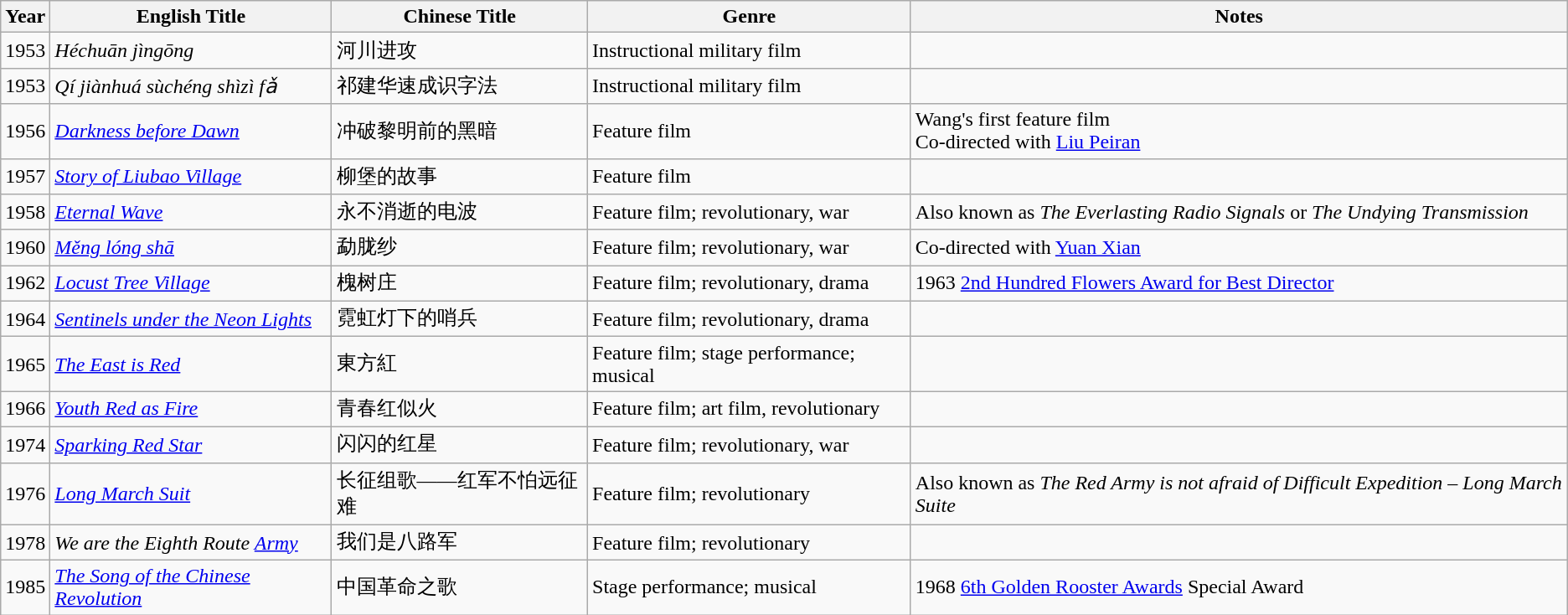<table class="wikitable">
<tr>
<th>Year</th>
<th>English Title</th>
<th>Chinese Title</th>
<th>Genre</th>
<th>Notes</th>
</tr>
<tr>
<td>1953</td>
<td><em>Héchuān jìngōng</em></td>
<td>河川进攻</td>
<td>Instructional military film</td>
<td></td>
</tr>
<tr>
<td>1953</td>
<td><em>Qí jiànhuá sùchéng shìzì fǎ</em></td>
<td>祁建华速成识字法</td>
<td>Instructional military film</td>
<td></td>
</tr>
<tr>
<td>1956</td>
<td><em><a href='#'>Darkness before Dawn</a></em></td>
<td>冲破黎明前的黑暗</td>
<td>Feature film</td>
<td>Wang's first feature film<br>Co-directed with <a href='#'>Liu Peiran</a></td>
</tr>
<tr>
<td>1957</td>
<td><em><a href='#'>Story of Liubao Village</a></em></td>
<td>柳堡的故事</td>
<td>Feature film</td>
<td></td>
</tr>
<tr>
<td>1958</td>
<td><em><a href='#'>Eternal Wave</a></em></td>
<td>永不消逝的电波</td>
<td>Feature film; revolutionary, war</td>
<td>Also known as <em>The Everlasting Radio Signals</em> or <em>The Undying Transmission</em></td>
</tr>
<tr>
<td>1960</td>
<td><em><a href='#'>Měng lóng shā</a></em></td>
<td>勐胧纱</td>
<td>Feature film; revolutionary, war</td>
<td>Co-directed with <a href='#'>Yuan Xian</a></td>
</tr>
<tr>
<td>1962</td>
<td><em><a href='#'>Locust Tree Village</a></em></td>
<td>槐树庄</td>
<td>Feature film; revolutionary, drama</td>
<td>1963 <a href='#'>2nd Hundred Flowers Award for Best Director</a></td>
</tr>
<tr>
<td>1964</td>
<td><em><a href='#'>Sentinels under the Neon Lights</a></em></td>
<td>霓虹灯下的哨兵</td>
<td>Feature film; revolutionary, drama</td>
<td></td>
</tr>
<tr>
<td>1965</td>
<td><em><a href='#'>The East is Red</a></em></td>
<td>東方紅</td>
<td>Feature film; stage performance; musical</td>
<td></td>
</tr>
<tr>
<td>1966</td>
<td><em><a href='#'>Youth Red as Fire</a></em></td>
<td>青春红似火</td>
<td>Feature film; art film, revolutionary</td>
<td></td>
</tr>
<tr>
<td>1974</td>
<td><em><a href='#'>Sparking Red Star</a></em></td>
<td>闪闪的红星</td>
<td>Feature film; revolutionary, war</td>
<td></td>
</tr>
<tr>
<td>1976</td>
<td><em><a href='#'>Long March Suit</a></em></td>
<td>长征组歌——红军不怕远征难</td>
<td>Feature film; revolutionary</td>
<td>Also known as <em>The Red Army is not afraid of Difficult Expedition – Long March Suite</em></td>
</tr>
<tr>
<td>1978</td>
<td><em>We are the Eighth Route <a href='#'>Army</a></em></td>
<td>我们是八路军</td>
<td>Feature film; revolutionary</td>
<td></td>
</tr>
<tr>
<td>1985</td>
<td><em><a href='#'>The Song of the Chinese Revolution</a></em></td>
<td>中国革命之歌</td>
<td>Stage performance; musical</td>
<td>1968 <a href='#'>6th Golden Rooster Awards</a> Special Award</td>
</tr>
</table>
